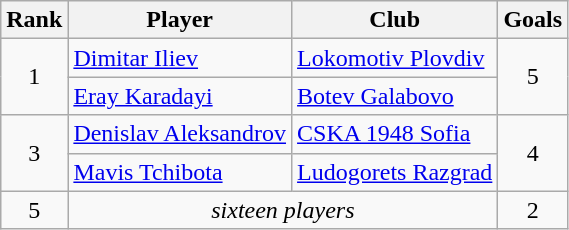<table class="wikitable" style="text-align:center">
<tr>
<th>Rank</th>
<th>Player</th>
<th>Club</th>
<th>Goals</th>
</tr>
<tr>
<td rowspan="2">1</td>
<td align=left> <a href='#'>Dimitar Iliev</a></td>
<td align=left><a href='#'>Lokomotiv Plovdiv</a></td>
<td rowspan="2">5</td>
</tr>
<tr>
<td align=left> <a href='#'>Eray Karadayi</a></td>
<td align=left><a href='#'>Botev Galabovo</a></td>
</tr>
<tr>
<td rowspan="2">3</td>
<td align=left> <a href='#'>Denislav Aleksandrov</a></td>
<td align=left><a href='#'>CSKA 1948 Sofia</a></td>
<td rowspan="2">4</td>
</tr>
<tr>
<td align=left> <a href='#'>Mavis Tchibota</a></td>
<td align=left><a href='#'>Ludogorets Razgrad</a></td>
</tr>
<tr>
<td>5</td>
<td colspan="2"><em>sixteen players</em></td>
<td>2</td>
</tr>
</table>
